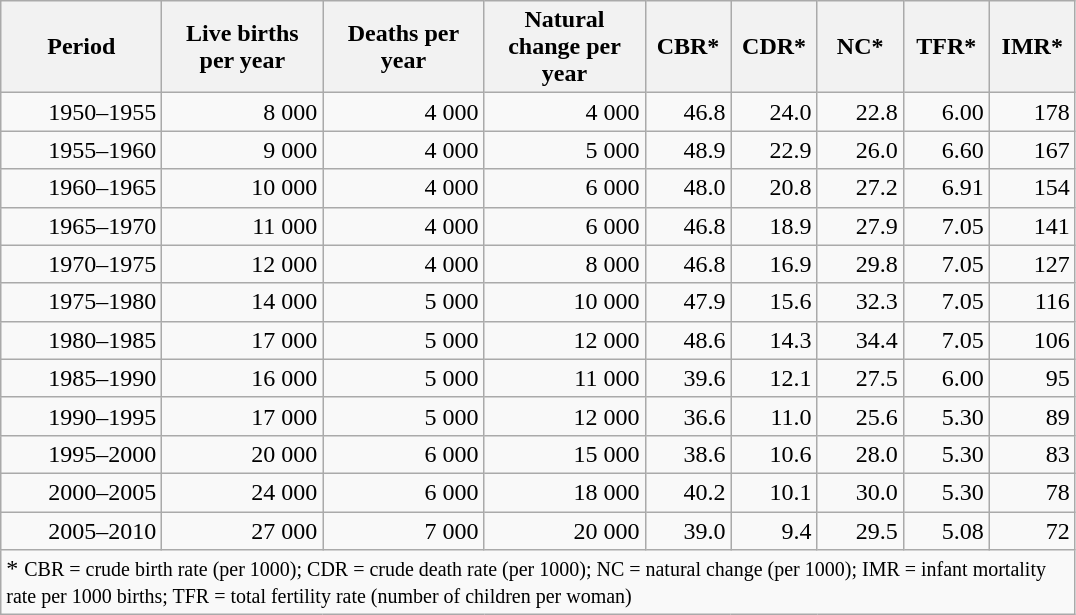<table class="wikitable" style="text-align: right;">
<tr>
<th width=100>Period</th>
<th width=100>Live births per year</th>
<th width=100>Deaths per year</th>
<th width=100>Natural change per year</th>
<th width=50>CBR*</th>
<th width=50>CDR*</th>
<th width=50>NC*</th>
<th width=50>TFR*</th>
<th width=50>IMR*</th>
</tr>
<tr>
<td>1950–1955</td>
<td>8 000</td>
<td>4 000</td>
<td>4 000</td>
<td>46.8</td>
<td>24.0</td>
<td>22.8</td>
<td>6.00</td>
<td>178</td>
</tr>
<tr>
<td>1955–1960</td>
<td>9 000</td>
<td>4 000</td>
<td>5 000</td>
<td>48.9</td>
<td>22.9</td>
<td>26.0</td>
<td>6.60</td>
<td>167</td>
</tr>
<tr>
<td>1960–1965</td>
<td>10 000</td>
<td>4 000</td>
<td>6 000</td>
<td>48.0</td>
<td>20.8</td>
<td>27.2</td>
<td>6.91</td>
<td>154</td>
</tr>
<tr>
<td>1965–1970</td>
<td>11 000</td>
<td>4 000</td>
<td>6 000</td>
<td>46.8</td>
<td>18.9</td>
<td>27.9</td>
<td>7.05</td>
<td>141</td>
</tr>
<tr>
<td>1970–1975</td>
<td>12 000</td>
<td>4 000</td>
<td>8 000</td>
<td>46.8</td>
<td>16.9</td>
<td>29.8</td>
<td>7.05</td>
<td>127</td>
</tr>
<tr>
<td>1975–1980</td>
<td>14 000</td>
<td>5 000</td>
<td>10 000</td>
<td>47.9</td>
<td>15.6</td>
<td>32.3</td>
<td>7.05</td>
<td>116</td>
</tr>
<tr>
<td>1980–1985</td>
<td>17 000</td>
<td>5 000</td>
<td>12 000</td>
<td>48.6</td>
<td>14.3</td>
<td>34.4</td>
<td>7.05</td>
<td>106</td>
</tr>
<tr>
<td>1985–1990</td>
<td>16 000</td>
<td>5 000</td>
<td>11 000</td>
<td>39.6</td>
<td>12.1</td>
<td>27.5</td>
<td>6.00</td>
<td>95</td>
</tr>
<tr>
<td>1990–1995</td>
<td>17 000</td>
<td>5 000</td>
<td>12 000</td>
<td>36.6</td>
<td>11.0</td>
<td>25.6</td>
<td>5.30</td>
<td>89</td>
</tr>
<tr>
<td>1995–2000</td>
<td>20 000</td>
<td>6 000</td>
<td>15 000</td>
<td>38.6</td>
<td>10.6</td>
<td>28.0</td>
<td>5.30</td>
<td>83</td>
</tr>
<tr>
<td>2000–2005</td>
<td>24 000</td>
<td>6 000</td>
<td>18 000</td>
<td>40.2</td>
<td>10.1</td>
<td>30.0</td>
<td>5.30</td>
<td>78</td>
</tr>
<tr>
<td>2005–2010</td>
<td>27 000</td>
<td>7 000</td>
<td>20 000</td>
<td>39.0</td>
<td>9.4</td>
<td>29.5</td>
<td>5.08</td>
<td>72</td>
</tr>
<tr>
<td align="left" colspan="9">* <small> CBR = crude birth rate (per 1000); CDR = crude death rate (per 1000); NC = natural change (per 1000); IMR = infant mortality rate per 1000 births; TFR = total fertility rate (number of children per woman)</small></td>
</tr>
</table>
